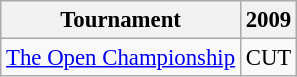<table class="wikitable" style="font-size:95%;text-align:center;">
<tr>
<th>Tournament</th>
<th>2009</th>
</tr>
<tr>
<td align=left><a href='#'>The Open Championship</a></td>
<td>CUT</td>
</tr>
</table>
